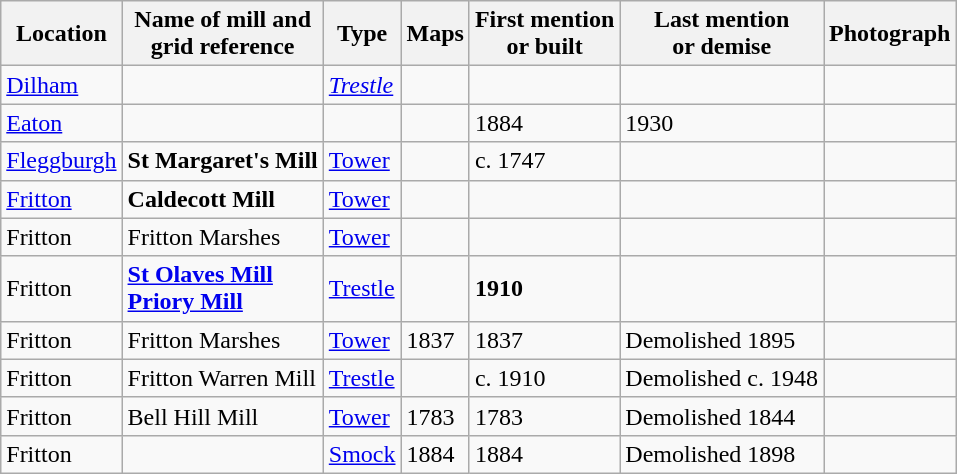<table class="wikitable">
<tr>
<th>Location</th>
<th>Name of mill and<br>grid reference</th>
<th>Type</th>
<th>Maps</th>
<th>First mention<br>or built</th>
<th>Last mention<br> or demise</th>
<th>Photograph</th>
</tr>
<tr>
<td><a href='#'>Dilham</a></td>
<td></td>
<td><em><a href='#'>Trestle</a></em></td>
<td></td>
<td></td>
<td></td>
<td></td>
</tr>
<tr>
<td><a href='#'>Eaton</a></td>
<td></td>
<td></td>
<td></td>
<td>1884</td>
<td>1930<br></td>
<td></td>
</tr>
<tr>
<td><a href='#'>Fleggburgh</a></td>
<td><strong>St Margaret's Mill</strong><br></td>
<td><a href='#'>Tower</a></td>
<td></td>
<td>c. 1747</td>
<td></td>
<td></td>
</tr>
<tr>
<td><a href='#'>Fritton</a></td>
<td><strong>Caldecott Mill</strong><br></td>
<td><a href='#'>Tower</a></td>
<td></td>
<td></td>
<td></td>
<td></td>
</tr>
<tr>
<td>Fritton</td>
<td>Fritton Marshes<br></td>
<td><a href='#'>Tower</a></td>
<td></td>
<td></td>
<td></td>
<td></td>
</tr>
<tr>
<td>Fritton</td>
<td><strong><a href='#'>St Olaves Mill<br>Priory Mill</a></strong><br></td>
<td><a href='#'>Trestle</a></td>
<td></td>
<td><strong>1910</strong></td>
<td></td>
<td></td>
</tr>
<tr>
<td>Fritton</td>
<td>Fritton Marshes<br></td>
<td><a href='#'>Tower</a></td>
<td>1837</td>
<td>1837</td>
<td>Demolished 1895</td>
<td></td>
</tr>
<tr>
<td>Fritton</td>
<td>Fritton Warren Mill<br></td>
<td><a href='#'>Trestle</a></td>
<td></td>
<td>c. 1910</td>
<td>Demolished c. 1948</td>
<td></td>
</tr>
<tr>
<td>Fritton</td>
<td>Bell Hill Mill<br></td>
<td><a href='#'>Tower</a></td>
<td>1783</td>
<td>1783</td>
<td>Demolished 1844</td>
<td></td>
</tr>
<tr>
<td>Fritton</td>
<td></td>
<td><a href='#'>Smock</a></td>
<td>1884</td>
<td>1884</td>
<td>Demolished 1898</td>
<td></td>
</tr>
</table>
